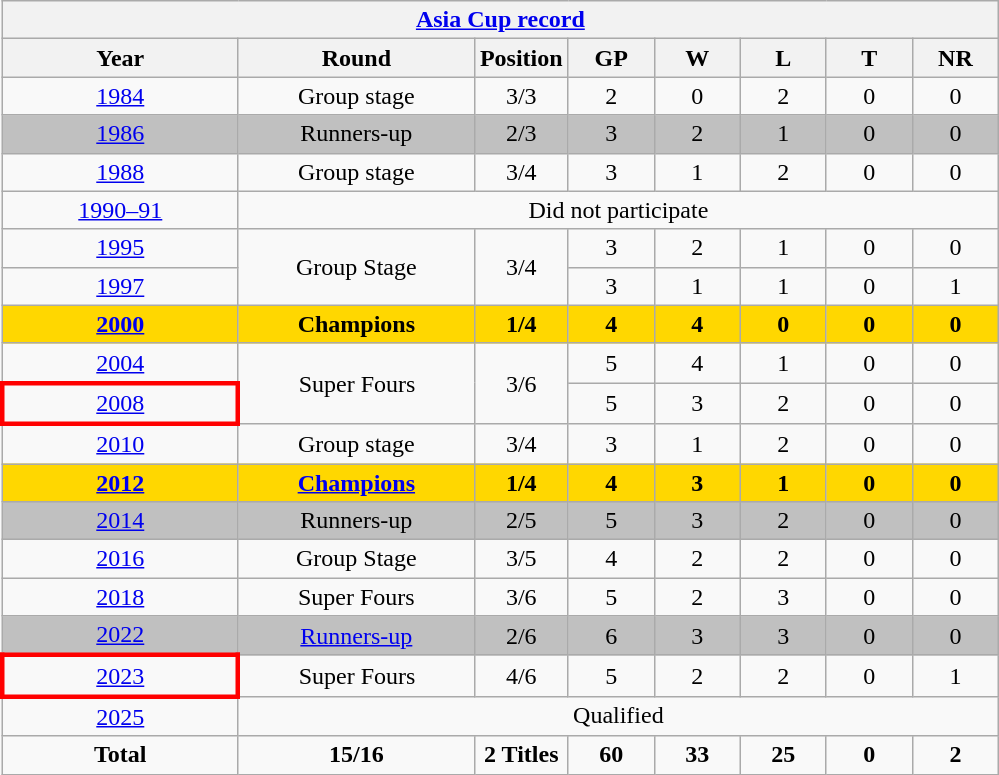<table class="wikitable" style="text-align: center">
<tr>
<th colspan=8><a href='#'>Asia Cup record</a></th>
</tr>
<tr>
<th width=150>Year</th>
<th width=150>Round</th>
<th width=50>Position</th>
<th width=50>GP</th>
<th width=50>W</th>
<th width=50>L</th>
<th width=50>T</th>
<th width=50>NR</th>
</tr>
<tr>
<td> <a href='#'>1984</a></td>
<td>Group stage</td>
<td>3/3</td>
<td>2</td>
<td>0</td>
<td>2</td>
<td>0</td>
<td>0</td>
</tr>
<tr style="background:silver;">
<td> <a href='#'>1986</a></td>
<td>Runners-up</td>
<td>2/3</td>
<td>3</td>
<td>2</td>
<td>1</td>
<td>0</td>
<td>0</td>
</tr>
<tr>
<td> <a href='#'>1988</a></td>
<td>Group stage</td>
<td>3/4</td>
<td>3</td>
<td>1</td>
<td>2</td>
<td>0</td>
<td>0</td>
</tr>
<tr>
<td> <a href='#'>1990–91</a></td>
<td colspan=7>Did not participate</td>
</tr>
<tr>
<td> <a href='#'>1995</a></td>
<td rowspan=2>Group Stage</td>
<td rowspan=2>3/4</td>
<td>3</td>
<td>2</td>
<td>1</td>
<td>0</td>
<td>0</td>
</tr>
<tr>
<td> <a href='#'>1997</a></td>
<td>3</td>
<td>1</td>
<td>1</td>
<td>0</td>
<td>1</td>
</tr>
<tr style="background:gold;">
<td> <strong><a href='#'>2000</a></strong></td>
<td><strong>Champions</strong></td>
<td><strong>1/4</strong></td>
<td><strong>4</strong></td>
<td><strong>4</strong></td>
<td><strong>0</strong></td>
<td><strong>0</strong></td>
<td><strong>0</strong></td>
</tr>
<tr>
<td> <a href='#'>2004</a></td>
<td rowspan=2>Super Fours</td>
<td rowspan=2>3/6</td>
<td>5</td>
<td>4</td>
<td>1</td>
<td>0</td>
<td>0</td>
</tr>
<tr>
<td style="border: 3px solid red"> <a href='#'>2008</a></td>
<td>5</td>
<td>3</td>
<td>2</td>
<td>0</td>
<td>0</td>
</tr>
<tr>
<td> <a href='#'>2010</a></td>
<td>Group stage</td>
<td>3/4</td>
<td>3</td>
<td>1</td>
<td>2</td>
<td>0</td>
<td>0</td>
</tr>
<tr style="background:gold;">
<td> <strong><a href='#'>2012</a></strong></td>
<td><strong><a href='#'>Champions</a></strong></td>
<td><strong>1/4</strong></td>
<td><strong>4</strong></td>
<td><strong>3</strong></td>
<td><strong>1</strong></td>
<td><strong>0</strong></td>
<td><strong>0</strong></td>
</tr>
<tr style="background:silver;">
<td> <a href='#'>2014</a></td>
<td>Runners-up</td>
<td>2/5</td>
<td>5</td>
<td>3</td>
<td>2</td>
<td>0</td>
<td>0</td>
</tr>
<tr>
<td> <a href='#'>2016</a></td>
<td>Group Stage</td>
<td>3/5</td>
<td>4</td>
<td>2</td>
<td>2</td>
<td>0</td>
<td>0</td>
</tr>
<tr>
<td> <a href='#'>2018</a></td>
<td>Super Fours</td>
<td>3/6</td>
<td>5</td>
<td>2</td>
<td>3</td>
<td>0</td>
<td>0</td>
</tr>
<tr style="background:silver;">
<td> <a href='#'>2022</a></td>
<td><a href='#'>Runners-up</a></td>
<td>2/6</td>
<td>6</td>
<td>3</td>
<td>3</td>
<td>0</td>
<td>0</td>
</tr>
<tr>
<td style="border: 3px solid red"> <a href='#'>2023</a></td>
<td>Super Fours</td>
<td>4/6</td>
<td>5</td>
<td>2</td>
<td>2</td>
<td>0</td>
<td>1</td>
</tr>
<tr>
<td> <a href='#'>2025</a></td>
<td colspan=7>Qualified</td>
</tr>
<tr>
<td><strong>Total</strong></td>
<td><strong>15/16</strong></td>
<td><strong>2 Titles</strong></td>
<td><strong>60</strong></td>
<td><strong>33</strong></td>
<td><strong>25</strong></td>
<td><strong>0</strong></td>
<td><strong>2</strong></td>
</tr>
</table>
